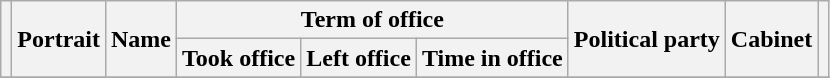<table class="wikitable" style="text-align:center">
<tr>
<th rowspan=2></th>
<th rowspan=2>Portrait</th>
<th rowspan=2>Name<br></th>
<th colspan=3>Term of office</th>
<th rowspan=2>Political party</th>
<th rowspan=2>Cabinet</th>
<th rowspan=2></th>
</tr>
<tr>
<th>Took office</th>
<th>Left office</th>
<th>Time in office</th>
</tr>
<tr>
</tr>
</table>
